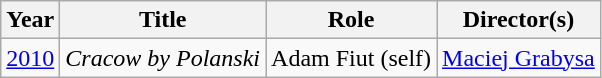<table class="wikitable sortable">
<tr>
<th>Year</th>
<th>Title</th>
<th>Role</th>
<th>Director(s)</th>
</tr>
<tr>
<td><a href='#'>2010</a></td>
<td><em>Cracow by Polanski</em></td>
<td>Adam Fiut (self)</td>
<td><a href='#'>Maciej Grabysa</a></td>
</tr>
</table>
